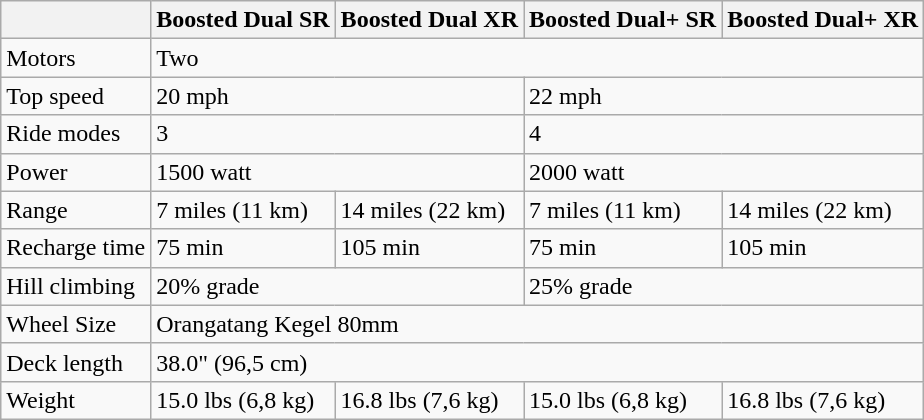<table class="wikitable">
<tr>
<th></th>
<th>Boosted Dual SR</th>
<th>Boosted Dual XR</th>
<th>Boosted Dual+ SR</th>
<th>Boosted Dual+ XR</th>
</tr>
<tr>
<td>Motors</td>
<td colspan="4">Two</td>
</tr>
<tr>
<td>Top speed</td>
<td colspan="2">20 mph</td>
<td colspan="2">22 mph</td>
</tr>
<tr>
<td>Ride modes</td>
<td colspan="2">3</td>
<td colspan="2">4</td>
</tr>
<tr>
<td>Power</td>
<td colspan="2">1500 watt</td>
<td colspan="2">2000 watt</td>
</tr>
<tr>
<td>Range</td>
<td>7 miles (11 km)</td>
<td>14 miles (22 km)</td>
<td>7 miles (11 km)</td>
<td>14 miles (22 km)</td>
</tr>
<tr>
<td>Recharge time</td>
<td>75 min</td>
<td>105 min</td>
<td>75 min</td>
<td>105 min</td>
</tr>
<tr>
<td>Hill climbing</td>
<td colspan="2">20% grade</td>
<td colspan="2">25% grade</td>
</tr>
<tr>
<td>Wheel Size</td>
<td colspan="4">Orangatang Kegel 80mm</td>
</tr>
<tr>
<td>Deck length</td>
<td colspan="4">38.0" (96,5 cm)</td>
</tr>
<tr>
<td>Weight</td>
<td>15.0 lbs (6,8 kg)</td>
<td>16.8 lbs (7,6 kg)</td>
<td>15.0 lbs (6,8 kg)</td>
<td>16.8 lbs (7,6 kg)</td>
</tr>
</table>
